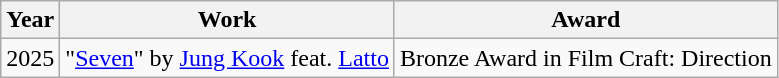<table class="wikitable">
<tr>
<th>Year</th>
<th>Work</th>
<th>Award</th>
</tr>
<tr>
<td>2025</td>
<td>"<a href='#'>Seven</a>" by <a href='#'>Jung Kook</a> feat. <a href='#'>Latto</a></td>
<td>Bronze Award in Film Craft: Direction </td>
</tr>
</table>
